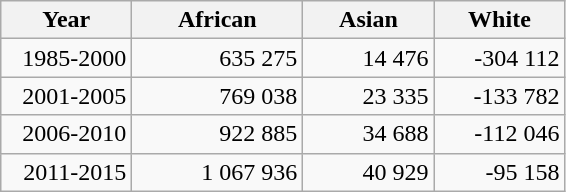<table class="wikitable">
<tr>
<th style="width:80px;">Year</th>
<th style="width:80pt;">African</th>
<th style="width:80px;">Asian</th>
<th style="width:80px;">White</th>
</tr>
<tr style="text-align:right;">
<td>1985-2000</td>
<td>635 275</td>
<td>14 476</td>
<td>-304 112</td>
</tr>
<tr style="text-align:right;">
<td>2001-2005</td>
<td>769 038</td>
<td>23 335</td>
<td>-133 782</td>
</tr>
<tr style="text-align:right;">
<td>2006-2010</td>
<td>922 885</td>
<td>34 688</td>
<td>-112 046</td>
</tr>
<tr style="text-align:right;">
<td>2011-2015</td>
<td>1 067 936</td>
<td>40 929</td>
<td>-95 158</td>
</tr>
</table>
